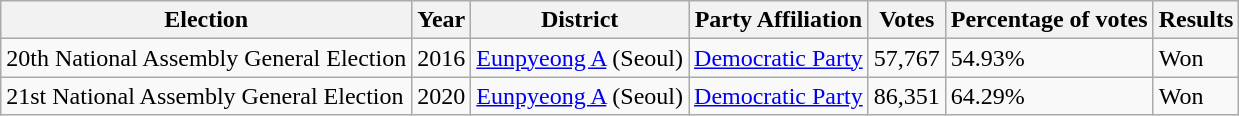<table class="wikitable">
<tr>
<th>Election</th>
<th>Year</th>
<th>District</th>
<th>Party Affiliation</th>
<th>Votes</th>
<th>Percentage of votes</th>
<th>Results</th>
</tr>
<tr>
<td>20th National Assembly General Election</td>
<td>2016</td>
<td><a href='#'>Eunpyeong A</a> (Seoul)</td>
<td><a href='#'>Democratic Party</a></td>
<td>57,767</td>
<td>54.93%</td>
<td>Won</td>
</tr>
<tr>
<td>21st National Assembly General Election</td>
<td>2020</td>
<td><a href='#'>Eunpyeong A</a> (Seoul)</td>
<td><a href='#'>Democratic Party</a></td>
<td>86,351</td>
<td>64.29%</td>
<td>Won</td>
</tr>
</table>
